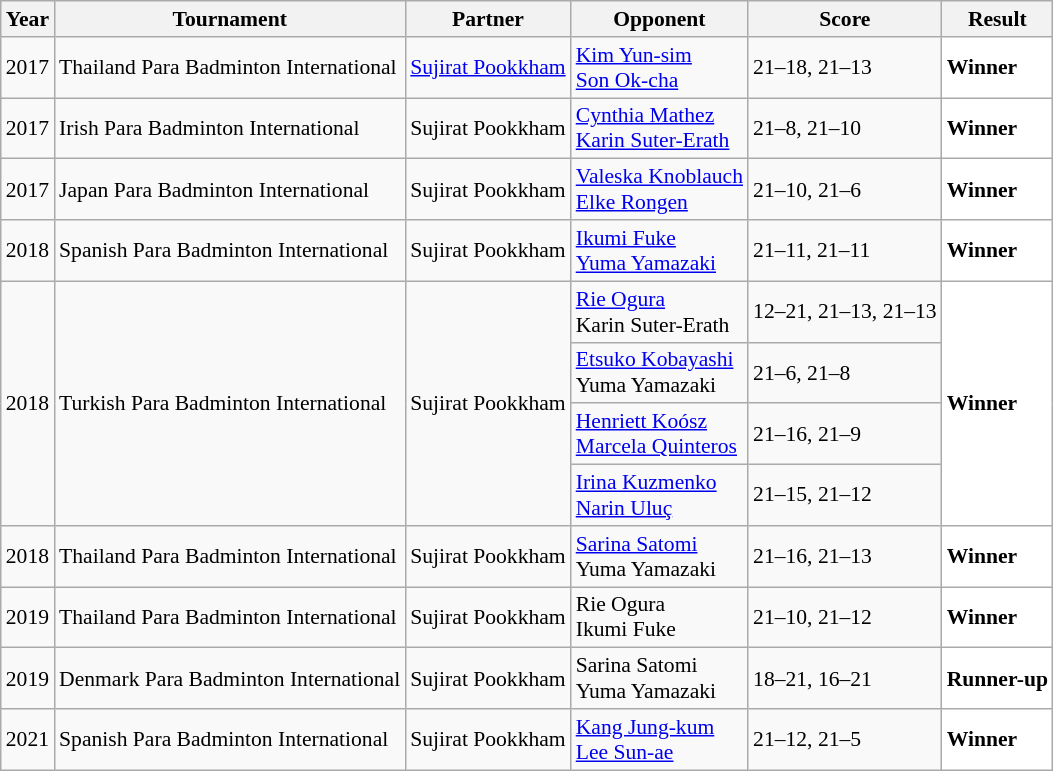<table class="sortable wikitable" style="font-size: 90%;">
<tr>
<th>Year</th>
<th>Tournament</th>
<th>Partner</th>
<th>Opponent</th>
<th>Score</th>
<th>Result</th>
</tr>
<tr>
<td align="center">2017</td>
<td align="left">Thailand Para Badminton International</td>
<td> <a href='#'>Sujirat Pookkham</a></td>
<td align="left"> <a href='#'>Kim Yun-sim</a><br> <a href='#'>Son Ok-cha</a></td>
<td align="left">21–18, 21–13</td>
<td style="text-align:left; background:white"> <strong>Winner</strong></td>
</tr>
<tr>
<td align="center">2017</td>
<td align="left">Irish Para Badminton International</td>
<td> Sujirat Pookkham</td>
<td align="left"> <a href='#'>Cynthia Mathez</a><br> <a href='#'>Karin Suter-Erath</a></td>
<td align="left">21–8, 21–10</td>
<td style="text-align:left; background:white"> <strong>Winner</strong></td>
</tr>
<tr>
<td align="center">2017</td>
<td align="left">Japan Para Badminton International</td>
<td> Sujirat Pookkham</td>
<td align="left"> <a href='#'>Valeska Knoblauch</a><br> <a href='#'>Elke Rongen</a></td>
<td align="left">21–10, 21–6</td>
<td style="text-align:left; background:white"> <strong>Winner</strong></td>
</tr>
<tr>
<td align="center">2018</td>
<td align="left">Spanish Para Badminton International</td>
<td> Sujirat Pookkham</td>
<td align="left"> <a href='#'>Ikumi Fuke</a><br> <a href='#'>Yuma Yamazaki</a></td>
<td align="left">21–11, 21–11</td>
<td style="text-align:left; background:white"> <strong>Winner</strong></td>
</tr>
<tr>
<td rowspan="4" align="center">2018</td>
<td rowspan="4" align="left">Turkish Para Badminton International</td>
<td rowspan="4"> Sujirat Pookkham</td>
<td align="left"> <a href='#'>Rie Ogura</a><br> Karin Suter-Erath</td>
<td align="left">12–21, 21–13, 21–13</td>
<td rowspan="4" style="text-align:left; background:white"> <strong>Winner</strong></td>
</tr>
<tr>
<td align="left"> <a href='#'>Etsuko Kobayashi</a><br> Yuma Yamazaki</td>
<td align="left">21–6, 21–8</td>
</tr>
<tr>
<td align="left"> <a href='#'>Henriett Koósz</a><br> <a href='#'>Marcela Quinteros</a></td>
<td align="left">21–16, 21–9</td>
</tr>
<tr>
<td align="left"> <a href='#'>Irina Kuzmenko</a><br> <a href='#'>Narin Uluç</a></td>
<td align="left">21–15, 21–12</td>
</tr>
<tr>
<td align="center">2018</td>
<td align="left">Thailand Para Badminton International</td>
<td> Sujirat Pookkham</td>
<td align="left"> <a href='#'>Sarina Satomi</a><br> Yuma Yamazaki</td>
<td align="left">21–16, 21–13</td>
<td style="text-align:left; background:white"> <strong>Winner</strong></td>
</tr>
<tr>
<td align="center">2019</td>
<td align="left">Thailand Para Badminton International</td>
<td> Sujirat Pookkham</td>
<td align="left"> Rie Ogura<br> Ikumi Fuke</td>
<td align="left">21–10, 21–12</td>
<td style="text-align:left; background:white"> <strong>Winner</strong></td>
</tr>
<tr>
<td align="center">2019</td>
<td align="left">Denmark Para Badminton International</td>
<td> Sujirat Pookkham</td>
<td align="left"> Sarina Satomi<br> Yuma Yamazaki</td>
<td align="left">18–21, 16–21</td>
<td style="text-align:left; background:white"> <strong>Runner-up</strong></td>
</tr>
<tr>
<td align="center">2021</td>
<td align="left">Spanish Para Badminton International</td>
<td> Sujirat Pookkham</td>
<td align="left"> <a href='#'>Kang Jung-kum</a><br> <a href='#'>Lee Sun-ae</a></td>
<td align="left">21–12, 21–5</td>
<td style="text-align:left; background:white"> <strong>Winner</strong></td>
</tr>
</table>
